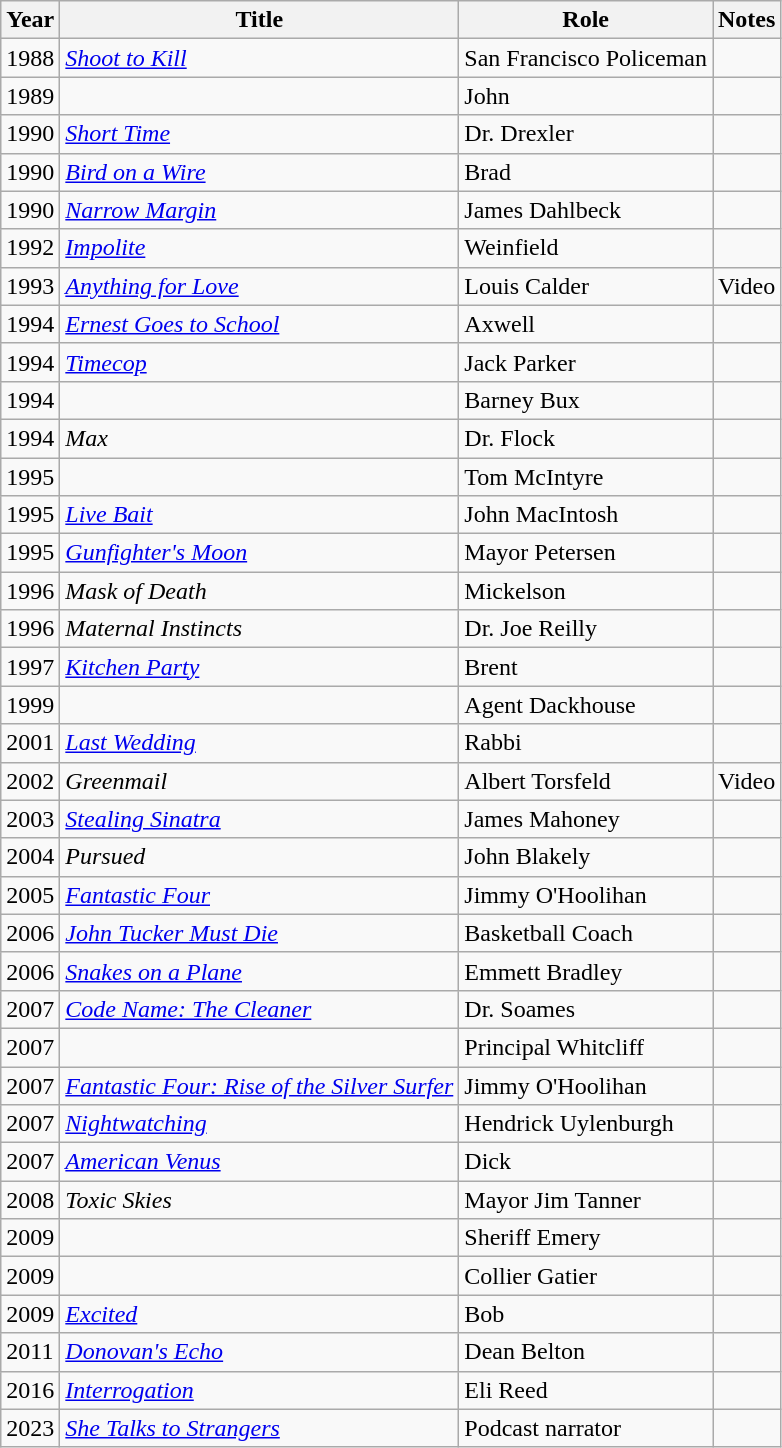<table class="wikitable sortable">
<tr>
<th>Year</th>
<th>Title</th>
<th>Role</th>
<th class="unsortable">Notes</th>
</tr>
<tr>
<td>1988</td>
<td><em><a href='#'>Shoot to Kill</a></em></td>
<td>San Francisco Policeman</td>
<td></td>
</tr>
<tr>
<td>1989</td>
<td><em></em></td>
<td>John</td>
<td></td>
</tr>
<tr>
<td>1990</td>
<td><em><a href='#'>Short Time</a></em></td>
<td>Dr. Drexler</td>
<td></td>
</tr>
<tr>
<td>1990</td>
<td><em><a href='#'>Bird on a Wire</a></em></td>
<td>Brad</td>
<td></td>
</tr>
<tr>
<td>1990</td>
<td><em><a href='#'>Narrow Margin</a></em></td>
<td>James Dahlbeck</td>
<td></td>
</tr>
<tr>
<td>1992</td>
<td><em><a href='#'>Impolite</a></em></td>
<td>Weinfield</td>
<td></td>
</tr>
<tr>
<td>1993</td>
<td><em><a href='#'>Anything for Love</a></em></td>
<td>Louis Calder</td>
<td>Video</td>
</tr>
<tr>
<td>1994</td>
<td><em><a href='#'>Ernest Goes to School</a></em></td>
<td>Axwell</td>
<td></td>
</tr>
<tr>
<td>1994</td>
<td><em><a href='#'>Timecop</a></em></td>
<td>Jack Parker</td>
<td></td>
</tr>
<tr>
<td>1994</td>
<td><em></em></td>
<td>Barney Bux</td>
<td></td>
</tr>
<tr>
<td>1994</td>
<td><em>Max</em></td>
<td>Dr. Flock</td>
<td></td>
</tr>
<tr>
<td>1995</td>
<td><em></em></td>
<td>Tom McIntyre</td>
<td></td>
</tr>
<tr>
<td>1995</td>
<td><em><a href='#'>Live Bait</a></em></td>
<td>John MacIntosh</td>
<td></td>
</tr>
<tr>
<td>1995</td>
<td><em><a href='#'>Gunfighter's Moon</a></em></td>
<td>Mayor Petersen</td>
<td></td>
</tr>
<tr>
<td>1996</td>
<td><em>Mask of Death</em></td>
<td>Mickelson</td>
<td></td>
</tr>
<tr>
<td>1996</td>
<td><em>Maternal Instincts</em></td>
<td>Dr. Joe Reilly</td>
<td></td>
</tr>
<tr>
<td>1997</td>
<td><em><a href='#'>Kitchen Party</a></em></td>
<td>Brent</td>
<td></td>
</tr>
<tr>
<td>1999</td>
<td><em></em></td>
<td>Agent Dackhouse</td>
<td></td>
</tr>
<tr>
<td>2001</td>
<td><em><a href='#'>Last Wedding</a></em></td>
<td>Rabbi</td>
<td></td>
</tr>
<tr>
<td>2002</td>
<td><em>Greenmail</em></td>
<td>Albert Torsfeld</td>
<td>Video</td>
</tr>
<tr>
<td>2003</td>
<td><em><a href='#'>Stealing Sinatra</a></em></td>
<td>James Mahoney</td>
<td></td>
</tr>
<tr>
<td>2004</td>
<td><em>Pursued</em></td>
<td>John Blakely</td>
<td></td>
</tr>
<tr>
<td>2005</td>
<td><em><a href='#'>Fantastic Four</a></em></td>
<td>Jimmy O'Hoolihan</td>
<td></td>
</tr>
<tr>
<td>2006</td>
<td><em><a href='#'>John Tucker Must Die</a></em></td>
<td>Basketball Coach</td>
<td></td>
</tr>
<tr>
<td>2006</td>
<td><em><a href='#'>Snakes on a Plane</a></em></td>
<td>Emmett Bradley</td>
<td></td>
</tr>
<tr>
<td>2007</td>
<td><em><a href='#'>Code Name: The Cleaner</a></em></td>
<td>Dr. Soames</td>
<td></td>
</tr>
<tr>
<td>2007</td>
<td><em></em></td>
<td>Principal Whitcliff</td>
<td></td>
</tr>
<tr>
<td>2007</td>
<td><em><a href='#'>Fantastic Four: Rise of the Silver Surfer</a></em></td>
<td>Jimmy O'Hoolihan</td>
<td></td>
</tr>
<tr>
<td>2007</td>
<td><em><a href='#'>Nightwatching</a></em></td>
<td>Hendrick Uylenburgh</td>
<td></td>
</tr>
<tr>
<td>2007</td>
<td><em><a href='#'>American Venus</a></em></td>
<td>Dick</td>
<td></td>
</tr>
<tr>
<td>2008</td>
<td><em>Toxic Skies</em></td>
<td>Mayor Jim Tanner</td>
<td></td>
</tr>
<tr>
<td>2009</td>
<td><em></em></td>
<td>Sheriff Emery</td>
<td></td>
</tr>
<tr>
<td>2009</td>
<td><em></em></td>
<td>Collier Gatier</td>
<td></td>
</tr>
<tr>
<td>2009</td>
<td><em><a href='#'>Excited</a></em></td>
<td>Bob</td>
<td></td>
</tr>
<tr>
<td>2011</td>
<td><em><a href='#'>Donovan's Echo</a></em></td>
<td>Dean Belton</td>
<td></td>
</tr>
<tr>
<td>2016</td>
<td><em><a href='#'>Interrogation</a></em></td>
<td>Eli Reed</td>
<td></td>
</tr>
<tr>
<td>2023</td>
<td><em><a href='#'>She Talks to Strangers</a></em></td>
<td>Podcast narrator</td>
<td></td>
</tr>
</table>
